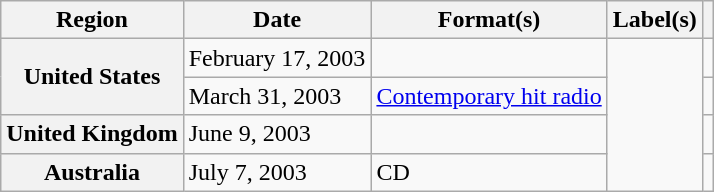<table class="wikitable plainrowheaders">
<tr>
<th scope="col">Region</th>
<th scope="col">Date</th>
<th scope="col">Format(s)</th>
<th scope="col">Label(s)</th>
<th scope="col"></th>
</tr>
<tr>
<th scope="row" rowspan="2">United States</th>
<td>February 17, 2003</td>
<td></td>
<td rowspan="4"></td>
<td></td>
</tr>
<tr>
<td>March 31, 2003</td>
<td><a href='#'>Contemporary hit radio</a></td>
<td></td>
</tr>
<tr>
<th scope="row">United Kingdom</th>
<td>June 9, 2003</td>
<td></td>
<td></td>
</tr>
<tr>
<th scope="row">Australia</th>
<td>July 7, 2003</td>
<td>CD</td>
<td></td>
</tr>
</table>
